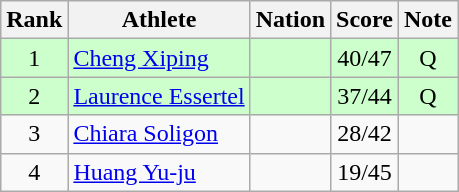<table class="wikitable sortable" style="text-align:center">
<tr>
<th>Rank</th>
<th>Athlete</th>
<th>Nation</th>
<th>Score</th>
<th>Note</th>
</tr>
<tr bgcolor=ccffcc>
<td>1</td>
<td align=left><a href='#'>Cheng Xiping</a></td>
<td align=left></td>
<td>40/47</td>
<td>Q</td>
</tr>
<tr bgcolor=ccffcc>
<td>2</td>
<td align=left><a href='#'>Laurence Essertel</a></td>
<td align=left></td>
<td>37/44</td>
<td>Q</td>
</tr>
<tr>
<td>3</td>
<td align=left><a href='#'>Chiara Soligon</a></td>
<td align=left></td>
<td>28/42</td>
<td></td>
</tr>
<tr>
<td>4</td>
<td align=left><a href='#'>Huang Yu-ju</a></td>
<td align=left></td>
<td>19/45</td>
<td></td>
</tr>
</table>
